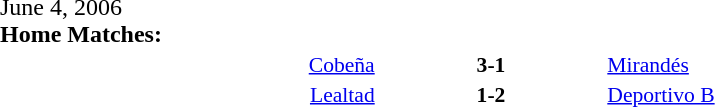<table width=100% cellspacing=1>
<tr>
<th width=20%></th>
<th width=12%></th>
<th width=20%></th>
<th></th>
</tr>
<tr>
<td>June 4, 2006<br><strong>Home Matches:</strong></td>
</tr>
<tr style=font-size:90%>
<td align=right><a href='#'>Cobeña</a></td>
<td align=center><strong>3-1</strong></td>
<td><a href='#'>Mirandés</a></td>
</tr>
<tr style=font-size:90%>
<td align=right><a href='#'>Lealtad</a></td>
<td align=center><strong>1-2</strong></td>
<td><a href='#'>Deportivo B</a></td>
</tr>
</table>
